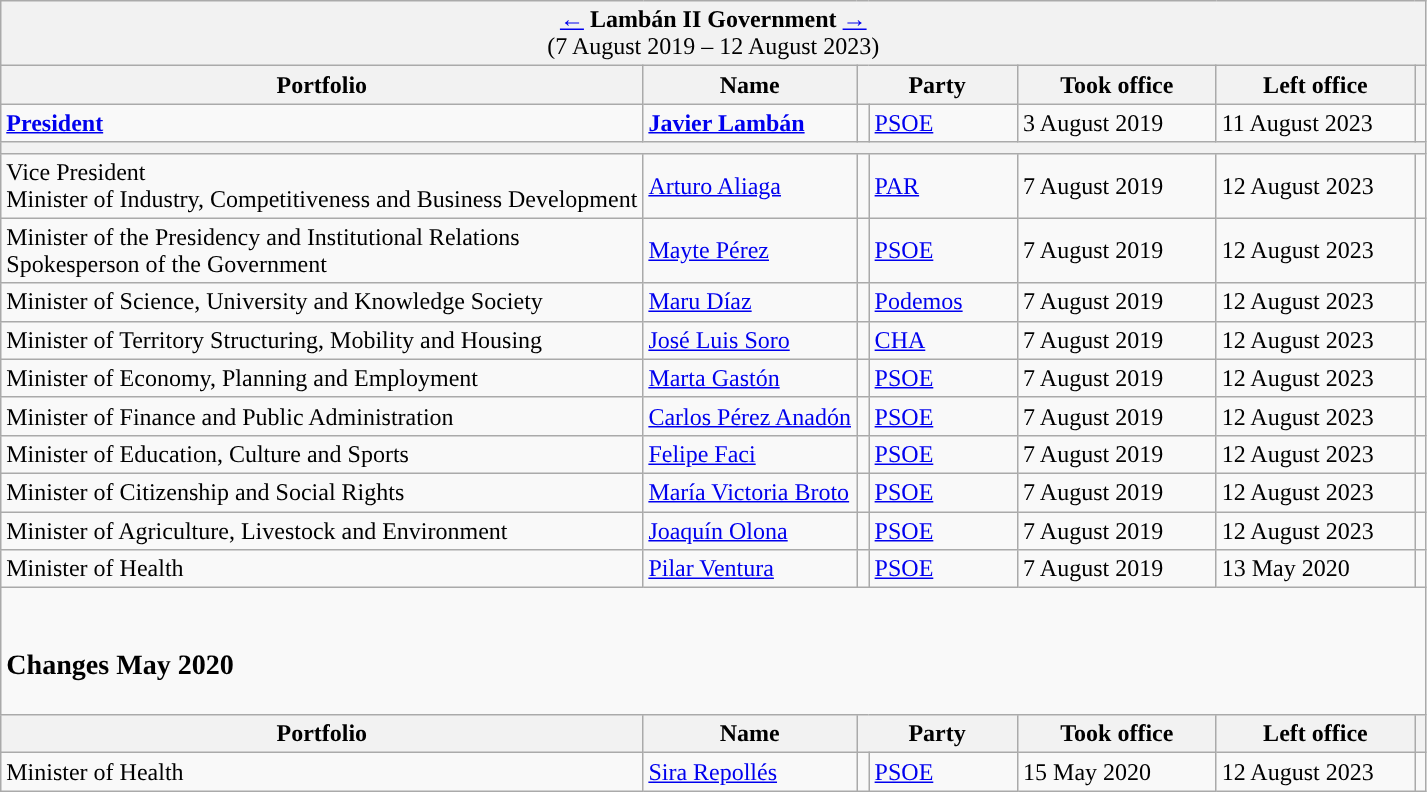<table class="wikitable">
<tr>
<td colspan="7" bgcolor="#F2F2F2" align="center"><a href='#'>←</a> <strong>Lambán II Government</strong> <a href='#'>→</a><br>(7 August 2019 – 12 August 2023)</td>
</tr>
<tr>
<th>Portfolio</th>
<th>Name</th>
<th width="100px" colspan="2">Party</th>
<th width="125px">Took office</th>
<th width="125px">Left office</th>
<th></th>
</tr>
<tr>
<td><strong><a href='#'>President</a></strong></td>
<td><strong><a href='#'>Javier Lambán</a></strong></td>
<td width="1" style="background-color:"></td>
<td><a href='#'>PSOE</a></td>
<td>3 August 2019</td>
<td>11 August 2023</td>
<td align="center"></td>
</tr>
<tr>
<th colspan="7"></th>
</tr>
<tr>
<td>Vice President<br>Minister of Industry, Competitiveness and Business Development</td>
<td><a href='#'>Arturo Aliaga</a></td>
<td style="background-color:"></td>
<td><a href='#'>PAR</a></td>
<td>7 August 2019</td>
<td>12 August 2023</td>
<td align="center"><br></td>
</tr>
<tr>
<td>Minister of the Presidency and Institutional Relations<br>Spokesperson of the Government</td>
<td><a href='#'>Mayte Pérez</a></td>
<td style="background-color:"></td>
<td><a href='#'>PSOE</a></td>
<td>7 August 2019</td>
<td>12 August 2023</td>
<td align="center"><br></td>
</tr>
<tr>
<td>Minister of Science, University and Knowledge Society</td>
<td><a href='#'>Maru Díaz</a></td>
<td style="background-color:"></td>
<td><a href='#'>Podemos</a></td>
<td>7 August 2019</td>
<td>12 August 2023</td>
<td align="center"></td>
</tr>
<tr>
<td>Minister of Territory Structuring, Mobility and Housing</td>
<td><a href='#'>José Luis Soro</a></td>
<td style="background-color:"></td>
<td><a href='#'>CHA</a></td>
<td>7 August 2019</td>
<td>12 August 2023</td>
<td align="center"></td>
</tr>
<tr>
<td>Minister of Economy, Planning and Employment</td>
<td><a href='#'>Marta Gastón</a></td>
<td style="background-color:"></td>
<td><a href='#'>PSOE</a></td>
<td>7 August 2019</td>
<td>12 August 2023</td>
<td align="center"></td>
</tr>
<tr>
<td>Minister of Finance and Public Administration</td>
<td><a href='#'>Carlos Pérez Anadón</a></td>
<td style="background-color:"></td>
<td><a href='#'>PSOE</a></td>
<td>7 August 2019</td>
<td>12 August 2023</td>
<td align="center"></td>
</tr>
<tr>
<td>Minister of Education, Culture and Sports</td>
<td><a href='#'>Felipe Faci</a></td>
<td style="background-color:"></td>
<td><a href='#'>PSOE</a></td>
<td>7 August 2019</td>
<td>12 August 2023</td>
<td align="center"></td>
</tr>
<tr>
<td>Minister of Citizenship and Social Rights</td>
<td><a href='#'>María Victoria Broto</a></td>
<td style="background-color:"></td>
<td><a href='#'>PSOE</a></td>
<td>7 August 2019</td>
<td>12 August 2023</td>
<td align="center"></td>
</tr>
<tr>
<td>Minister of Agriculture, Livestock and Environment</td>
<td><a href='#'>Joaquín Olona</a></td>
<td style="background-color:"></td>
<td><a href='#'>PSOE</a></td>
<td>7 August 2019</td>
<td>12 August 2023</td>
<td align="center"></td>
</tr>
<tr>
<td>Minister of Health</td>
<td><a href='#'>Pilar Ventura</a></td>
<td style="background-color:"></td>
<td><a href='#'>PSOE</a></td>
<td>7 August 2019</td>
<td>13 May 2020</td>
<td align="center"></td>
</tr>
<tr>
<td colspan="7"><br><h3>Changes May 2020</h3></td>
</tr>
<tr>
<th>Portfolio</th>
<th>Name</th>
<th colspan="2">Party</th>
<th>Took office</th>
<th>Left office</th>
<th></th>
</tr>
<tr>
<td>Minister of Health</td>
<td><a href='#'>Sira Repollés</a></td>
<td style="background-color:"></td>
<td><a href='#'>PSOE</a></td>
<td>15 May 2020</td>
<td>12 August 2023</td>
<td align="center"></td>
</tr>
</table>
